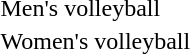<table>
<tr>
<td>Men's volleyball</td>
<td></td>
<td></td>
<td></td>
</tr>
<tr>
<td>Women's volleyball</td>
<td></td>
<td></td>
<td></td>
</tr>
</table>
